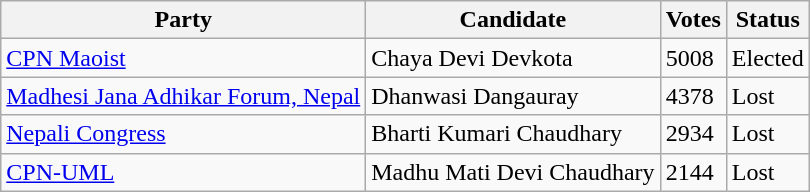<table class="wikitable">
<tr>
<th>Party</th>
<th>Candidate</th>
<th>Votes</th>
<th>Status</th>
</tr>
<tr>
<td><a href='#'>CPN Maoist</a></td>
<td>Chaya Devi Devkota</td>
<td>5008</td>
<td>Elected</td>
</tr>
<tr>
<td><a href='#'>Madhesi Jana Adhikar Forum, Nepal</a></td>
<td>Dhanwasi Dangauray</td>
<td>4378</td>
<td>Lost</td>
</tr>
<tr>
<td><a href='#'>Nepali Congress</a></td>
<td>Bharti Kumari Chaudhary</td>
<td>2934</td>
<td>Lost</td>
</tr>
<tr>
<td><a href='#'>CPN-UML</a></td>
<td>Madhu Mati Devi Chaudhary</td>
<td>2144</td>
<td>Lost</td>
</tr>
</table>
